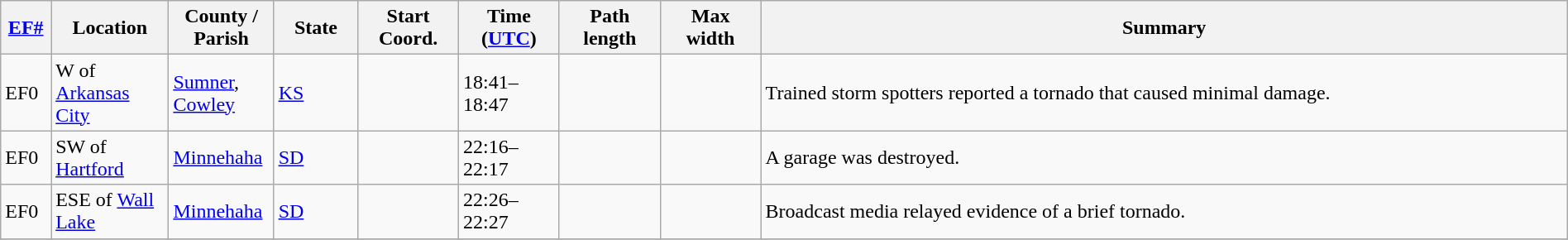<table class="wikitable sortable" style="width:100%;">
<tr>
<th scope="col"  style="width:3%; text-align:center;"><a href='#'>EF#</a></th>
<th scope="col"  style="width:7%; text-align:center;" class="unsortable">Location</th>
<th scope="col"  style="width:6%; text-align:center;" class="unsortable">County / Parish</th>
<th scope="col"  style="width:5%; text-align:center;">State</th>
<th scope="col"  style="width:6%; text-align:center;">Start Coord.</th>
<th scope="col"  style="width:6%; text-align:center;">Time (<a href='#'>UTC</a>)</th>
<th scope="col"  style="width:6%; text-align:center;">Path length</th>
<th scope="col"  style="width:6%; text-align:center;">Max width</th>
<th scope="col" class="unsortable" style="width:48%; text-align:center;">Summary</th>
</tr>
<tr>
<td bgcolor=>EF0</td>
<td>W of <a href='#'>Arkansas City</a></td>
<td><a href='#'>Sumner</a>, <a href='#'>Cowley</a></td>
<td><a href='#'>KS</a></td>
<td></td>
<td>18:41–18:47</td>
<td></td>
<td></td>
<td>Trained storm spotters reported a tornado that caused minimal damage.</td>
</tr>
<tr>
<td bgcolor=>EF0</td>
<td>SW of <a href='#'>Hartford</a></td>
<td><a href='#'>Minnehaha</a></td>
<td><a href='#'>SD</a></td>
<td></td>
<td>22:16–22:17</td>
<td></td>
<td></td>
<td>A garage was destroyed.</td>
</tr>
<tr>
<td bgcolor=>EF0</td>
<td>ESE of <a href='#'>Wall Lake</a></td>
<td><a href='#'>Minnehaha</a></td>
<td><a href='#'>SD</a></td>
<td></td>
<td>22:26–22:27</td>
<td></td>
<td></td>
<td>Broadcast media relayed evidence of a brief tornado.</td>
</tr>
<tr>
</tr>
</table>
